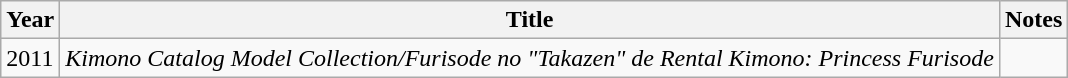<table class="wikitable">
<tr>
<th>Year</th>
<th>Title</th>
<th>Notes</th>
</tr>
<tr>
<td>2011</td>
<td><em>Kimono Catalog Model Collection/Furisode no "Takazen" de Rental Kimono: Princess Furisode</em></td>
<td></td>
</tr>
</table>
